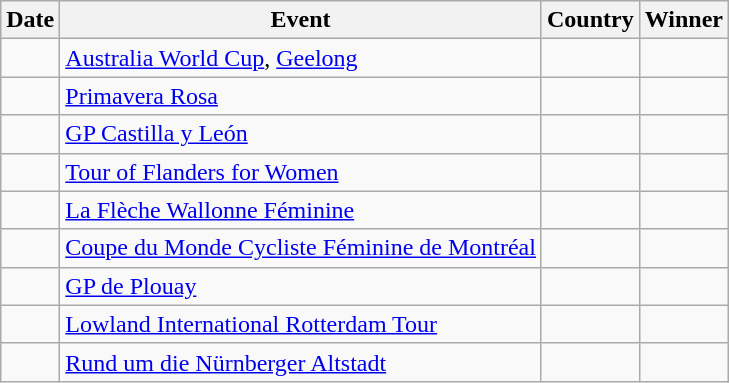<table class="wikitable sortable">
<tr>
<th>Date</th>
<th>Event</th>
<th>Country</th>
<th>Winner</th>
</tr>
<tr>
<td></td>
<td><a href='#'>Australia World Cup</a>, <a href='#'>Geelong</a></td>
<td></td>
<td></td>
</tr>
<tr>
<td></td>
<td><a href='#'>Primavera Rosa</a></td>
<td></td>
<td></td>
</tr>
<tr>
<td></td>
<td><a href='#'>GP Castilla y León</a></td>
<td></td>
<td></td>
</tr>
<tr>
<td></td>
<td><a href='#'>Tour of Flanders for Women</a></td>
<td></td>
<td></td>
</tr>
<tr>
<td></td>
<td><a href='#'>La Flèche Wallonne Féminine</a></td>
<td></td>
<td></td>
</tr>
<tr>
<td></td>
<td><a href='#'>Coupe du Monde Cycliste Féminine de Montréal</a></td>
<td></td>
<td></td>
</tr>
<tr>
<td></td>
<td><a href='#'>GP de Plouay</a></td>
<td></td>
<td></td>
</tr>
<tr>
<td></td>
<td><a href='#'>Lowland International Rotterdam Tour</a></td>
<td></td>
<td></td>
</tr>
<tr>
<td></td>
<td><a href='#'>Rund um die Nürnberger Altstadt</a></td>
<td></td>
<td></td>
</tr>
</table>
